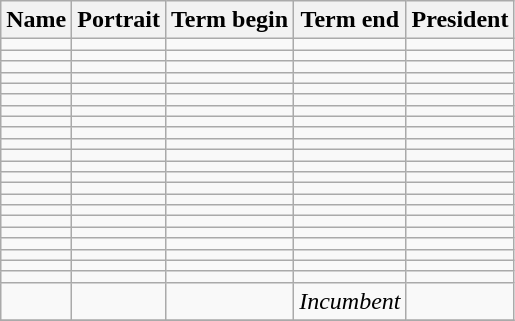<table class="wikitable sortable"  text-align:center;">
<tr>
<th>Name</th>
<th class="unsortable">Portrait</th>
<th>Term begin</th>
<th>Term end</th>
<th>President</th>
</tr>
<tr>
<td></td>
<td></td>
<td></td>
<td></td>
<td></td>
</tr>
<tr>
<td></td>
<td></td>
<td></td>
<td></td>
<td></td>
</tr>
<tr>
<td></td>
<td></td>
<td></td>
<td></td>
<td></td>
</tr>
<tr>
<td></td>
<td></td>
<td></td>
<td></td>
<td></td>
</tr>
<tr>
<td></td>
<td></td>
<td></td>
<td></td>
<td></td>
</tr>
<tr>
<td></td>
<td></td>
<td></td>
<td></td>
<td></td>
</tr>
<tr>
<td></td>
<td></td>
<td></td>
<td></td>
<td></td>
</tr>
<tr>
<td></td>
<td></td>
<td></td>
<td></td>
<td></td>
</tr>
<tr>
<td></td>
<td></td>
<td></td>
<td></td>
<td></td>
</tr>
<tr>
<td></td>
<td></td>
<td></td>
<td></td>
<td></td>
</tr>
<tr>
<td></td>
<td></td>
<td></td>
<td></td>
<td></td>
</tr>
<tr>
<td></td>
<td></td>
<td></td>
<td></td>
<td></td>
</tr>
<tr>
<td></td>
<td></td>
<td></td>
<td></td>
<td></td>
</tr>
<tr>
<td></td>
<td></td>
<td></td>
<td></td>
<td></td>
</tr>
<tr>
<td></td>
<td></td>
<td></td>
<td></td>
<td></td>
</tr>
<tr>
<td></td>
<td></td>
<td></td>
<td></td>
<td></td>
</tr>
<tr>
<td></td>
<td></td>
<td></td>
<td></td>
<td></td>
</tr>
<tr>
<td></td>
<td></td>
<td></td>
<td></td>
<td></td>
</tr>
<tr>
<td></td>
<td></td>
<td></td>
<td></td>
<td></td>
</tr>
<tr>
<td></td>
<td></td>
<td></td>
<td></td>
<td></td>
</tr>
<tr>
<td></td>
<td></td>
<td></td>
<td></td>
<td></td>
</tr>
<tr>
<td></td>
<td></td>
<td></td>
<td></td>
<td></td>
</tr>
<tr>
<td></td>
<td></td>
<td></td>
<td><em>Incumbent</em></td>
<td></td>
</tr>
<tr>
</tr>
</table>
